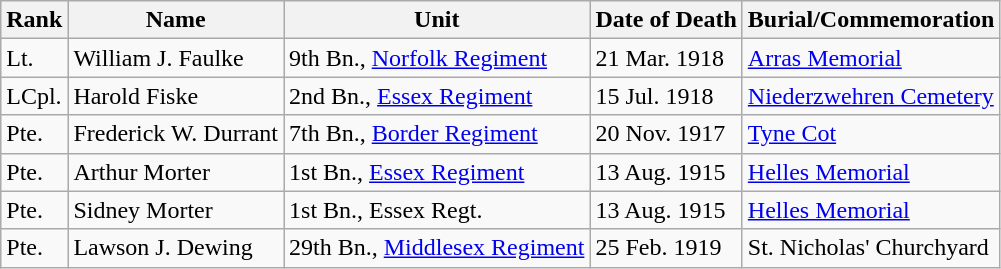<table class="wikitable">
<tr>
<th>Rank</th>
<th>Name</th>
<th>Unit</th>
<th>Date of Death</th>
<th>Burial/Commemoration</th>
</tr>
<tr>
<td>Lt.</td>
<td>William J. Faulke</td>
<td>9th Bn., <a href='#'>Norfolk Regiment</a></td>
<td>21 Mar. 1918</td>
<td><a href='#'>Arras Memorial</a></td>
</tr>
<tr>
<td>LCpl.</td>
<td>Harold Fiske</td>
<td>2nd Bn., <a href='#'>Essex Regiment</a></td>
<td>15 Jul. 1918</td>
<td><a href='#'>Niederzwehren Cemetery</a></td>
</tr>
<tr>
<td>Pte.</td>
<td>Frederick W. Durrant</td>
<td>7th Bn., <a href='#'>Border Regiment</a></td>
<td>20 Nov. 1917</td>
<td><a href='#'>Tyne Cot</a></td>
</tr>
<tr>
<td>Pte.</td>
<td>Arthur Morter</td>
<td>1st Bn., <a href='#'>Essex Regiment</a></td>
<td>13 Aug. 1915</td>
<td><a href='#'>Helles Memorial</a></td>
</tr>
<tr>
<td>Pte.</td>
<td>Sidney Morter</td>
<td>1st Bn., Essex Regt.</td>
<td>13 Aug. 1915</td>
<td><a href='#'>Helles Memorial</a></td>
</tr>
<tr>
<td>Pte.</td>
<td>Lawson J. Dewing</td>
<td>29th Bn., <a href='#'>Middlesex Regiment</a></td>
<td>25 Feb. 1919</td>
<td>St. Nicholas' Churchyard</td>
</tr>
</table>
